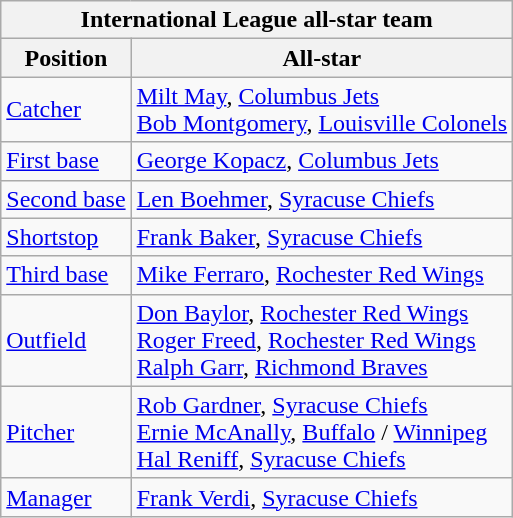<table class="wikitable">
<tr>
<th colspan="2">International League all-star team</th>
</tr>
<tr>
<th>Position</th>
<th>All-star</th>
</tr>
<tr>
<td><a href='#'>Catcher</a></td>
<td><a href='#'>Milt May</a>, <a href='#'>Columbus Jets</a> <br> <a href='#'>Bob Montgomery</a>, <a href='#'>Louisville Colonels</a></td>
</tr>
<tr>
<td><a href='#'>First base</a></td>
<td><a href='#'>George Kopacz</a>, <a href='#'>Columbus Jets</a></td>
</tr>
<tr>
<td><a href='#'>Second base</a></td>
<td><a href='#'>Len Boehmer</a>, <a href='#'>Syracuse Chiefs</a></td>
</tr>
<tr>
<td><a href='#'>Shortstop</a></td>
<td><a href='#'>Frank Baker</a>, <a href='#'>Syracuse Chiefs</a></td>
</tr>
<tr>
<td><a href='#'>Third base</a></td>
<td><a href='#'>Mike Ferraro</a>, <a href='#'>Rochester Red Wings</a></td>
</tr>
<tr>
<td><a href='#'>Outfield</a></td>
<td><a href='#'>Don Baylor</a>, <a href='#'>Rochester Red Wings</a> <br> <a href='#'>Roger Freed</a>, <a href='#'>Rochester Red Wings</a> <br> <a href='#'>Ralph Garr</a>, <a href='#'>Richmond Braves</a></td>
</tr>
<tr>
<td><a href='#'>Pitcher</a></td>
<td><a href='#'>Rob Gardner</a>, <a href='#'>Syracuse Chiefs</a> <br> <a href='#'>Ernie McAnally</a>, <a href='#'>Buffalo</a> / <a href='#'>Winnipeg</a> <br> <a href='#'>Hal Reniff</a>, <a href='#'>Syracuse Chiefs</a></td>
</tr>
<tr>
<td><a href='#'>Manager</a></td>
<td><a href='#'>Frank Verdi</a>, <a href='#'>Syracuse Chiefs</a></td>
</tr>
</table>
